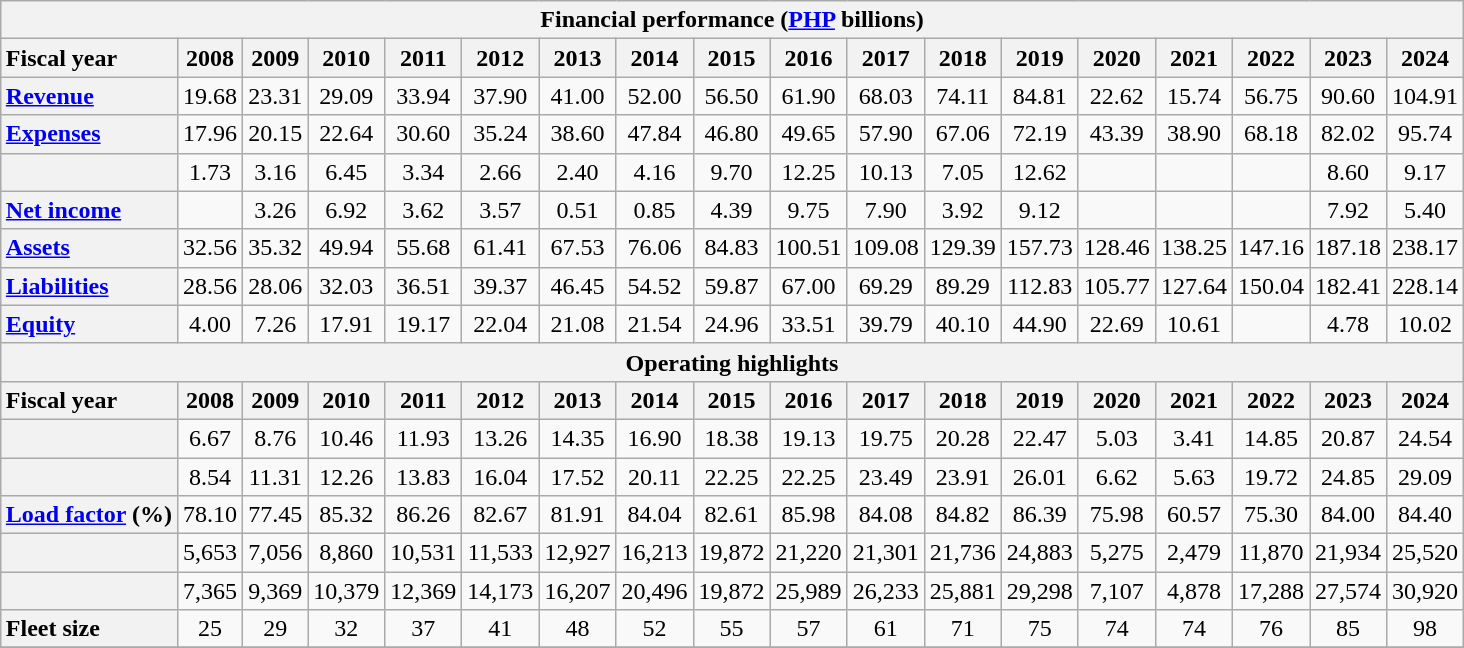<table class="wikitable" style="margin:1em auto; text-align:center;">
<tr>
<th colspan=18>Financial performance (<a href='#'>PHP</a> billions)</th>
</tr>
<tr>
<th style="text-align:left;">Fiscal year</th>
<th>2008</th>
<th>2009</th>
<th>2010</th>
<th>2011</th>
<th>2012</th>
<th>2013</th>
<th>2014</th>
<th>2015</th>
<th>2016</th>
<th>2017</th>
<th>2018</th>
<th>2019</th>
<th>2020</th>
<th>2021</th>
<th>2022</th>
<th>2023</th>
<th>2024</th>
</tr>
<tr>
<th style="text-align:left;"><a href='#'>Revenue</a></th>
<td>19.68</td>
<td>23.31</td>
<td>29.09</td>
<td>33.94</td>
<td>37.90</td>
<td>41.00</td>
<td>52.00</td>
<td>56.50</td>
<td>61.90</td>
<td>68.03</td>
<td>74.11</td>
<td>84.81</td>
<td>22.62</td>
<td>15.74</td>
<td>56.75</td>
<td>90.60</td>
<td>104.91</td>
</tr>
<tr>
<th style="text-align:left;"><a href='#'>Expenses</a></th>
<td>17.96</td>
<td>20.15</td>
<td>22.64</td>
<td>30.60</td>
<td>35.24</td>
<td>38.60</td>
<td>47.84</td>
<td>46.80</td>
<td>49.65</td>
<td>57.90</td>
<td>67.06</td>
<td>72.19</td>
<td>43.39</td>
<td>38.90</td>
<td>68.18</td>
<td>82.02</td>
<td>95.74</td>
</tr>
<tr>
<th style="text-align:left;"></th>
<td>1.73</td>
<td>3.16</td>
<td>6.45</td>
<td>3.34</td>
<td>2.66</td>
<td>2.40</td>
<td>4.16</td>
<td>9.70</td>
<td>12.25</td>
<td>10.13</td>
<td>7.05</td>
<td>12.62</td>
<td></td>
<td></td>
<td></td>
<td>8.60</td>
<td>9.17</td>
</tr>
<tr>
<th style="text-align:left;"><a href='#'>Net income</a></th>
<td></td>
<td>3.26</td>
<td>6.92</td>
<td>3.62</td>
<td>3.57</td>
<td>0.51</td>
<td>0.85</td>
<td>4.39</td>
<td>9.75</td>
<td>7.90</td>
<td>3.92</td>
<td>9.12</td>
<td></td>
<td></td>
<td></td>
<td>7.92</td>
<td>5.40</td>
</tr>
<tr>
<th style="text-align:left;"><a href='#'>Assets</a></th>
<td>32.56</td>
<td>35.32</td>
<td>49.94</td>
<td>55.68</td>
<td>61.41</td>
<td>67.53</td>
<td>76.06</td>
<td>84.83</td>
<td>100.51</td>
<td>109.08</td>
<td>129.39</td>
<td>157.73</td>
<td>128.46</td>
<td>138.25</td>
<td>147.16</td>
<td>187.18</td>
<td>238.17</td>
</tr>
<tr>
<th style="text-align:left;"><a href='#'>Liabilities</a></th>
<td>28.56</td>
<td>28.06</td>
<td>32.03</td>
<td>36.51</td>
<td>39.37</td>
<td>46.45</td>
<td>54.52</td>
<td>59.87</td>
<td>67.00</td>
<td>69.29</td>
<td>89.29</td>
<td>112.83</td>
<td>105.77</td>
<td>127.64</td>
<td>150.04</td>
<td>182.41</td>
<td>228.14</td>
</tr>
<tr>
<th style="text-align:left;"><a href='#'>Equity</a></th>
<td>4.00</td>
<td>7.26</td>
<td>17.91</td>
<td>19.17</td>
<td>22.04</td>
<td>21.08</td>
<td>21.54</td>
<td>24.96</td>
<td>33.51</td>
<td>39.79</td>
<td>40.10</td>
<td>44.90</td>
<td>22.69</td>
<td>10.61</td>
<td></td>
<td>4.78</td>
<td>10.02</td>
</tr>
<tr>
<th colspan=18>Operating highlights</th>
</tr>
<tr>
<th style="text-align:left;">Fiscal year</th>
<th>2008</th>
<th>2009</th>
<th>2010</th>
<th>2011</th>
<th>2012</th>
<th>2013</th>
<th>2014</th>
<th>2015</th>
<th>2016</th>
<th>2017</th>
<th>2018</th>
<th>2019</th>
<th>2020</th>
<th>2021</th>
<th>2022</th>
<th>2023</th>
<th>2024</th>
</tr>
<tr>
<th style="text-align:left;"></th>
<td>6.67</td>
<td>8.76</td>
<td>10.46</td>
<td>11.93</td>
<td>13.26</td>
<td>14.35</td>
<td>16.90</td>
<td>18.38</td>
<td>19.13</td>
<td>19.75</td>
<td>20.28</td>
<td>22.47</td>
<td>5.03</td>
<td>3.41</td>
<td>14.85</td>
<td>20.87</td>
<td>24.54</td>
</tr>
<tr>
<th style="text-align:left;"></th>
<td>8.54</td>
<td>11.31</td>
<td>12.26</td>
<td>13.83</td>
<td>16.04</td>
<td>17.52</td>
<td>20.11</td>
<td>22.25</td>
<td>22.25</td>
<td>23.49</td>
<td>23.91</td>
<td>26.01</td>
<td>6.62</td>
<td>5.63</td>
<td>19.72</td>
<td>24.85</td>
<td>29.09</td>
</tr>
<tr>
<th style="text-align:left;"><a href='#'>Load factor</a> (%)</th>
<td>78.10</td>
<td>77.45</td>
<td>85.32</td>
<td>86.26</td>
<td>82.67</td>
<td>81.91</td>
<td>84.04</td>
<td>82.61</td>
<td>85.98</td>
<td>84.08</td>
<td>84.82</td>
<td>86.39</td>
<td>75.98</td>
<td>60.57</td>
<td>75.30</td>
<td>84.00</td>
<td>84.40</td>
</tr>
<tr>
<th style="text-align:left;"></th>
<td>5,653</td>
<td>7,056</td>
<td>8,860</td>
<td>10,531</td>
<td>11,533</td>
<td>12,927</td>
<td>16,213</td>
<td>19,872</td>
<td>21,220</td>
<td>21,301</td>
<td>21,736</td>
<td>24,883</td>
<td>5,275</td>
<td>2,479</td>
<td>11,870</td>
<td>21,934</td>
<td>25,520</td>
</tr>
<tr>
<th style="text-align:left;"></th>
<td>7,365</td>
<td>9,369</td>
<td>10,379</td>
<td>12,369</td>
<td>14,173</td>
<td>16,207</td>
<td>20,496</td>
<td>19,872</td>
<td>25,989</td>
<td>26,233</td>
<td>25,881</td>
<td>29,298</td>
<td>7,107</td>
<td>4,878</td>
<td>17,288</td>
<td>27,574</td>
<td>30,920</td>
</tr>
<tr>
<th style="text-align:left;">Fleet size</th>
<td>25</td>
<td>29</td>
<td>32</td>
<td>37</td>
<td>41</td>
<td>48</td>
<td>52</td>
<td>55</td>
<td>57</td>
<td>61</td>
<td>71</td>
<td>75</td>
<td>74</td>
<td>74</td>
<td>76</td>
<td>85</td>
<td>98</td>
</tr>
<tr>
</tr>
</table>
